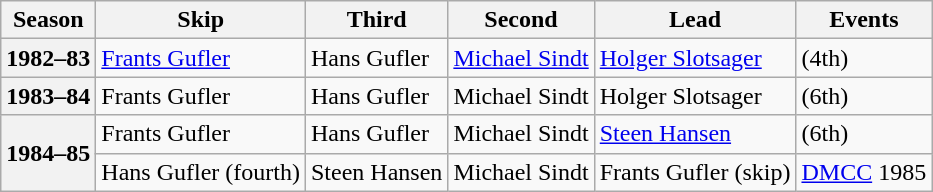<table class="wikitable">
<tr>
<th scope="col">Season</th>
<th scope="col">Skip</th>
<th scope="col">Third</th>
<th scope="col">Second</th>
<th scope="col">Lead</th>
<th scope="col">Events</th>
</tr>
<tr>
<th scope="row">1982–83</th>
<td><a href='#'>Frants Gufler</a></td>
<td>Hans Gufler</td>
<td><a href='#'>Michael Sindt</a></td>
<td><a href='#'>Holger Slotsager</a></td>
<td> (4th)</td>
</tr>
<tr>
<th scope="row">1983–84</th>
<td>Frants Gufler</td>
<td>Hans Gufler</td>
<td>Michael Sindt</td>
<td>Holger Slotsager</td>
<td> (6th)</td>
</tr>
<tr>
<th scope="row" rowspan=2>1984–85</th>
<td>Frants Gufler</td>
<td>Hans Gufler</td>
<td>Michael Sindt</td>
<td><a href='#'>Steen Hansen</a></td>
<td> (6th)</td>
</tr>
<tr>
<td>Hans Gufler (fourth)</td>
<td>Steen Hansen</td>
<td>Michael Sindt</td>
<td>Frants Gufler (skip)</td>
<td><a href='#'>DMCC</a> 1985 <br> </td>
</tr>
</table>
